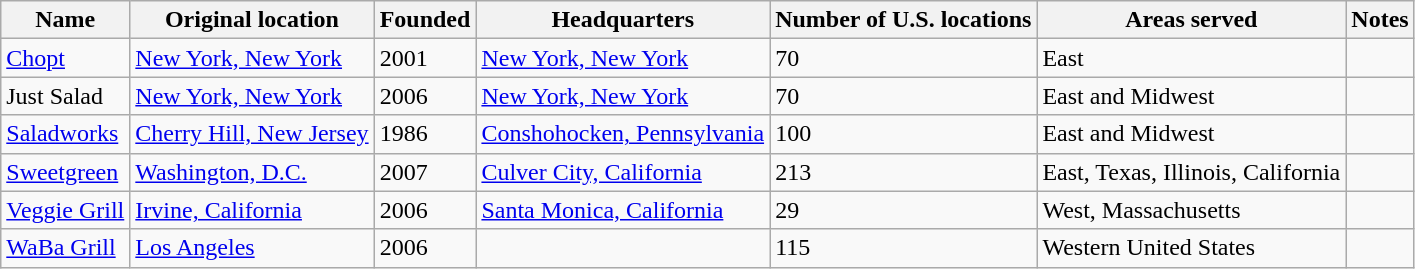<table class="wikitable sortable">
<tr>
<th>Name</th>
<th>Original location</th>
<th>Founded</th>
<th>Headquarters</th>
<th data-sort-type="number">Number of U.S. locations</th>
<th>Areas served</th>
<th>Notes</th>
</tr>
<tr>
<td><a href='#'>Chopt</a></td>
<td><a href='#'>New York, New York</a></td>
<td>2001</td>
<td><a href='#'>New York, New York</a></td>
<td>70</td>
<td>East</td>
<td></td>
</tr>
<tr>
<td>Just Salad</td>
<td><a href='#'>New York, New York</a></td>
<td>2006</td>
<td><a href='#'>New York, New York</a></td>
<td>70</td>
<td>East and Midwest</td>
<td></td>
</tr>
<tr>
<td><a href='#'>Saladworks</a></td>
<td><a href='#'>Cherry Hill, New Jersey</a></td>
<td>1986</td>
<td><a href='#'>Conshohocken, Pennsylvania</a></td>
<td>100</td>
<td>East and Midwest</td>
<td></td>
</tr>
<tr>
<td><a href='#'>Sweetgreen</a></td>
<td><a href='#'>Washington, D.C.</a></td>
<td>2007</td>
<td><a href='#'>Culver City, California</a></td>
<td>213</td>
<td>East, Texas, Illinois, California</td>
<td></td>
</tr>
<tr>
<td><a href='#'>Veggie Grill</a></td>
<td><a href='#'>Irvine, California</a></td>
<td>2006</td>
<td><a href='#'>Santa Monica, California</a></td>
<td>29</td>
<td>West, Massachusetts</td>
<td></td>
</tr>
<tr>
<td><a href='#'>WaBa Grill</a></td>
<td><a href='#'>Los Angeles</a></td>
<td>2006</td>
<td></td>
<td>115</td>
<td>Western United States</td>
<td></td>
</tr>
</table>
